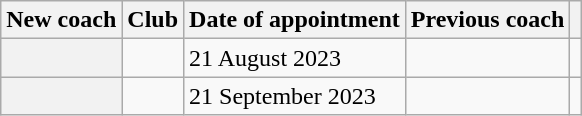<table class="wikitable plainrowheaders">
<tr>
<th>New coach</th>
<th>Club</th>
<th>Date of appointment</th>
<th class=unsortable>Previous coach</th>
<th class=unsortable></th>
</tr>
<tr>
<th scope=row></th>
<td></td>
<td>21 August 2023</td>
<td></td>
<td align=center></td>
</tr>
<tr>
<th scope=row></th>
<td></td>
<td>21 September 2023</td>
<td></td>
<td align=center></td>
</tr>
</table>
